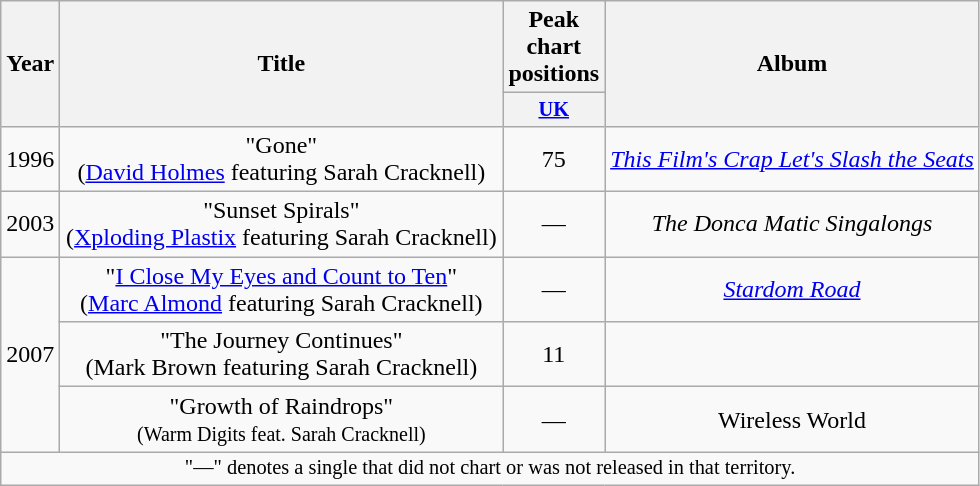<table class="wikitable plainrowheaders" style="text-align:center;">
<tr>
<th scope="col" rowspan="2" style="width:1em;">Year</th>
<th scope="col" rowspan="2" style="width:18em;">Title</th>
<th scope="col">Peak chart positions</th>
<th scope="col" rowspan="2">Album</th>
</tr>
<tr>
<th scope="col" style="width:3em;font-size:85%;"><a href='#'>UK</a><br></th>
</tr>
<tr>
<td>1996</td>
<td scope="row">"Gone"<br><span>(<a href='#'>David Holmes</a> featuring Sarah Cracknell)</span></td>
<td>75</td>
<td><em><a href='#'>This Film's Crap Let's Slash the Seats</a></em></td>
</tr>
<tr>
<td>2003</td>
<td scope="row">"Sunset Spirals"<br><span>(<a href='#'>Xploding Plastix</a> featuring Sarah Cracknell)</span></td>
<td>—</td>
<td><em>The Donca Matic Singalongs</em></td>
</tr>
<tr>
<td rowspan="3">2007</td>
<td scope="row">"<a href='#'>I Close My Eyes and Count to Ten</a>"<br><span>(<a href='#'>Marc Almond</a> featuring Sarah Cracknell)</span></td>
<td>—</td>
<td><em><a href='#'>Stardom Road</a></em></td>
</tr>
<tr>
<td scope="row">"The Journey Continues"<br><span>(Mark Brown featuring Sarah Cracknell)</span></td>
<td>11</td>
<td></td>
</tr>
<tr>
<td>"Growth of Raindrops"<br><small>(Warm Digits feat. Sarah Cracknell)</small></td>
<td>—</td>
<td>Wireless World</td>
</tr>
<tr>
<td colspan="13" style="font-size:85%">"—" denotes a single that did not chart or was not released in that territory.</td>
</tr>
</table>
